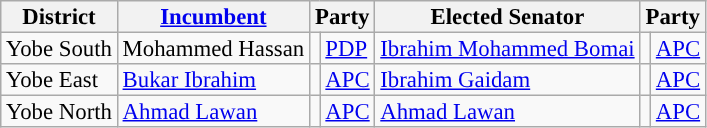<table class="sortable wikitable" style="font-size:95%;line-height:14px;">
<tr>
<th class="unsortable">District</th>
<th class="unsortable"><a href='#'>Incumbent</a></th>
<th colspan="2">Party</th>
<th class="unsortable">Elected Senator</th>
<th colspan="2">Party</th>
</tr>
<tr>
<td>Yobe South</td>
<td>Mohammed Hassan</td>
<td style="background:"></td>
<td><a href='#'>PDP</a></td>
<td><a href='#'>Ibrahim Mohammed Bomai</a></td>
<td style="background:"></td>
<td><a href='#'>APC</a></td>
</tr>
<tr>
<td>Yobe East</td>
<td><a href='#'>Bukar Ibrahim</a></td>
<td style="background:"></td>
<td><a href='#'>APC</a></td>
<td><a href='#'>Ibrahim Gaidam</a></td>
<td style="background:"></td>
<td><a href='#'>APC</a></td>
</tr>
<tr>
<td>Yobe North</td>
<td><a href='#'>Ahmad Lawan</a></td>
<td style="background:"></td>
<td><a href='#'>APC</a></td>
<td><a href='#'>Ahmad Lawan</a></td>
<td style="background:"></td>
<td><a href='#'>APC</a></td>
</tr>
</table>
